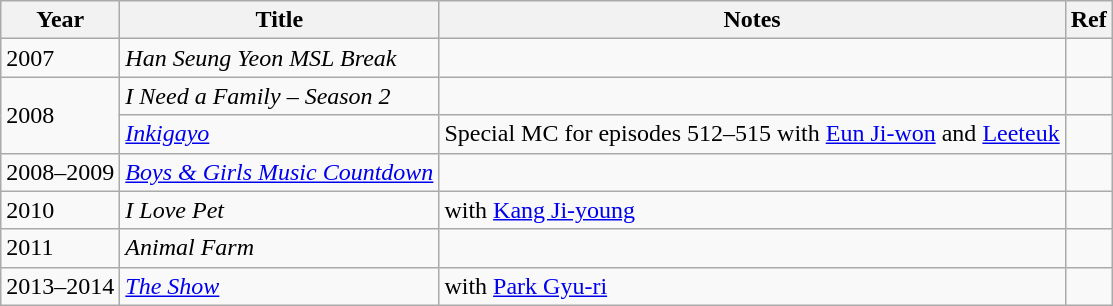<table class="wikitable">
<tr>
<th>Year</th>
<th>Title</th>
<th>Notes</th>
<th>Ref</th>
</tr>
<tr>
<td>2007</td>
<td><em>Han Seung Yeon MSL Break</em></td>
<td></td>
<td></td>
</tr>
<tr>
<td rowspan="2">2008</td>
<td><em> I Need a Family – Season 2</em></td>
<td></td>
<td></td>
</tr>
<tr>
<td><em><a href='#'>Inkigayo</a></em></td>
<td>Special MC for episodes 512–515 with <a href='#'>Eun Ji-won</a> and <a href='#'>Leeteuk</a></td>
<td style="text-align:center;"></td>
</tr>
<tr>
<td>2008–2009</td>
<td><em><a href='#'>Boys & Girls Music Countdown</a></em></td>
<td></td>
<td></td>
</tr>
<tr>
<td>2010</td>
<td><em>I Love Pet</em></td>
<td>with <a href='#'>Kang Ji-young</a></td>
<td></td>
</tr>
<tr>
<td>2011</td>
<td><em>Animal Farm</em></td>
<td></td>
<td></td>
</tr>
<tr>
<td>2013–2014</td>
<td><em><a href='#'>The Show</a></em></td>
<td>with <a href='#'>Park Gyu-ri</a></td>
<td></td>
</tr>
</table>
